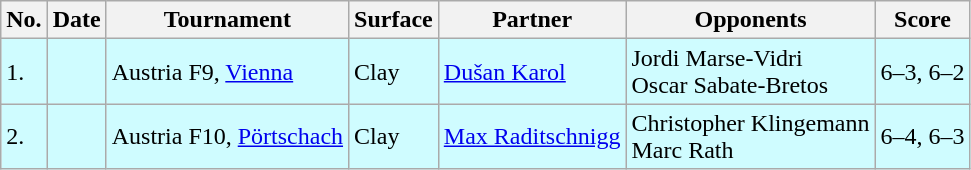<table class="sortable wikitable">
<tr>
<th>No.</th>
<th>Date</th>
<th>Tournament</th>
<th>Surface</th>
<th>Partner</th>
<th>Opponents</th>
<th class="unsortable">Score</th>
</tr>
<tr style="background:#cffcff;">
<td>1.</td>
<td></td>
<td>Austria F9, <a href='#'>Vienna</a></td>
<td>Clay</td>
<td> <a href='#'>Dušan Karol</a></td>
<td> Jordi Marse-Vidri <br>  Oscar Sabate-Bretos</td>
<td>6–3, 6–2</td>
</tr>
<tr style="background:#cffcff;">
<td>2.</td>
<td></td>
<td>Austria F10, <a href='#'>Pörtschach</a></td>
<td>Clay</td>
<td> <a href='#'>Max Raditschnigg</a></td>
<td> Christopher Klingemann <br>  Marc Rath</td>
<td>6–4, 6–3</td>
</tr>
</table>
